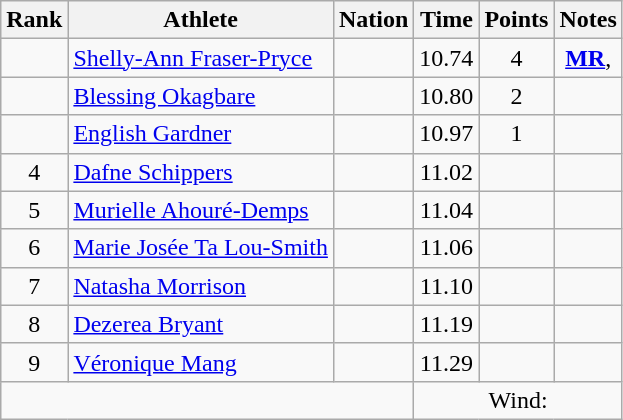<table class="wikitable mw-datatable sortable" style="text-align:center;">
<tr>
<th>Rank</th>
<th>Athlete</th>
<th>Nation</th>
<th>Time</th>
<th>Points</th>
<th>Notes</th>
</tr>
<tr>
<td></td>
<td align=left><a href='#'>Shelly-Ann Fraser-Pryce</a></td>
<td align=left></td>
<td>10.74</td>
<td>4</td>
<td><strong><a href='#'>MR</a></strong>, </td>
</tr>
<tr>
<td></td>
<td align=left><a href='#'>Blessing Okagbare</a></td>
<td align=left></td>
<td>10.80</td>
<td>2</td>
<td></td>
</tr>
<tr>
<td></td>
<td align=left><a href='#'>English Gardner</a></td>
<td align=left></td>
<td>10.97</td>
<td>1</td>
<td></td>
</tr>
<tr>
<td>4</td>
<td align=left><a href='#'>Dafne Schippers</a></td>
<td align=left></td>
<td>11.02</td>
<td></td>
<td></td>
</tr>
<tr>
<td>5</td>
<td align=left><a href='#'>Murielle Ahouré-Demps</a></td>
<td align=left></td>
<td>11.04</td>
<td></td>
<td></td>
</tr>
<tr>
<td>6</td>
<td align=left><a href='#'>Marie Josée Ta Lou-Smith</a></td>
<td align=left></td>
<td>11.06</td>
<td></td>
<td></td>
</tr>
<tr>
<td>7</td>
<td align=left><a href='#'>Natasha Morrison</a></td>
<td align=left></td>
<td>11.10</td>
<td></td>
<td></td>
</tr>
<tr>
<td>8</td>
<td align=left><a href='#'>Dezerea Bryant</a></td>
<td align=left></td>
<td>11.19</td>
<td></td>
<td></td>
</tr>
<tr>
<td>9</td>
<td align=left><a href='#'>Véronique Mang</a></td>
<td align=left></td>
<td>11.29</td>
<td></td>
<td></td>
</tr>
<tr class="sortbottom">
<td colspan=3></td>
<td colspan=3>Wind: </td>
</tr>
</table>
